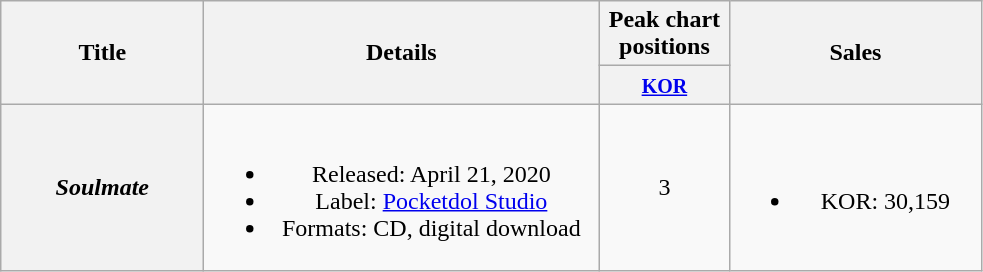<table class="wikitable plainrowheaders" style="text-align:center;">
<tr>
<th scope="col" rowspan="2" style="width:8em;">Title</th>
<th scope="col" rowspan="2" style="width:16em;">Details</th>
<th scope="col" colspan="1" style="width:5em;">Peak chart positions</th>
<th scope="col" rowspan="2" style="width:10em;">Sales</th>
</tr>
<tr>
<th><small><a href='#'>KOR</a></small><br></th>
</tr>
<tr>
<th scope="row"><em>Soulmate</em></th>
<td><br><ul><li>Released: April 21, 2020</li><li>Label: <a href='#'>Pocketdol Studio</a></li><li>Formats: CD, digital download</li></ul></td>
<td>3</td>
<td><br><ul><li>KOR: 30,159</li></ul></td>
</tr>
</table>
